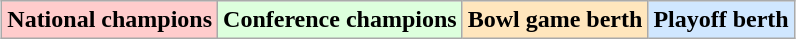<table class="wikitable" style="margin:1em auto;">
<tr>
<td bgcolor="#FFCCCC"><strong>National champions</strong></td>
<td bgcolor="#ddffdd"><strong>Conference champions</strong></td>
<td bgcolor="#ffe6bd"><strong>Bowl game berth</strong></td>
<td bgcolor="#d0e7ff"><strong>Playoff berth</strong></td>
</tr>
</table>
